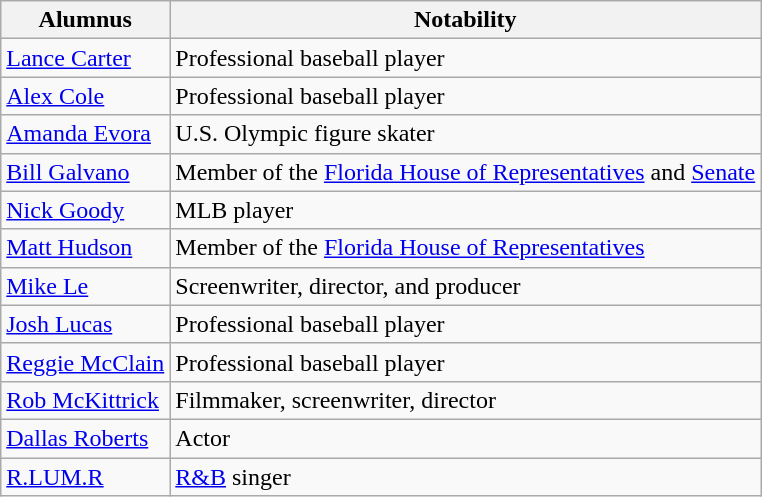<table class="wikitable">
<tr>
<th>Alumnus</th>
<th>Notability</th>
</tr>
<tr>
<td><a href='#'>Lance Carter</a></td>
<td>Professional baseball player</td>
</tr>
<tr>
<td><a href='#'>Alex Cole</a></td>
<td>Professional baseball player</td>
</tr>
<tr>
<td><a href='#'>Amanda Evora</a></td>
<td>U.S. Olympic figure skater</td>
</tr>
<tr>
<td><a href='#'>Bill Galvano</a></td>
<td>Member of the <a href='#'>Florida House of Representatives</a> and <a href='#'>Senate</a></td>
</tr>
<tr>
<td><a href='#'>Nick Goody</a></td>
<td>MLB player</td>
</tr>
<tr>
<td><a href='#'>Matt Hudson</a></td>
<td>Member of the <a href='#'>Florida House of Representatives</a></td>
</tr>
<tr>
<td><a href='#'>Mike Le</a></td>
<td>Screenwriter, director, and producer</td>
</tr>
<tr>
<td><a href='#'>Josh Lucas</a></td>
<td>Professional baseball player</td>
</tr>
<tr>
<td><a href='#'>Reggie McClain</a></td>
<td>Professional baseball player</td>
</tr>
<tr>
<td><a href='#'>Rob McKittrick</a></td>
<td>Filmmaker, screenwriter, director</td>
</tr>
<tr>
<td><a href='#'>Dallas Roberts</a></td>
<td>Actor</td>
</tr>
<tr>
<td><a href='#'>R.LUM.R</a></td>
<td><a href='#'>R&B</a> singer</td>
</tr>
</table>
